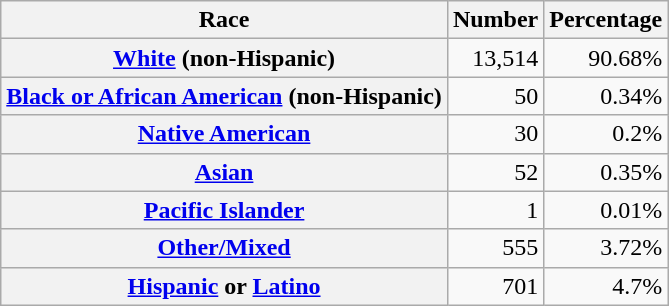<table class="wikitable" style="text-align:right">
<tr>
<th scope="col">Race</th>
<th scope="col">Number</th>
<th scope="col">Percentage</th>
</tr>
<tr>
<th scope="row"><a href='#'>White</a> (non-Hispanic)</th>
<td>13,514</td>
<td>90.68%</td>
</tr>
<tr>
<th scope="row"><a href='#'>Black or African American</a> (non-Hispanic)</th>
<td>50</td>
<td>0.34%</td>
</tr>
<tr>
<th scope="row"><a href='#'>Native American</a></th>
<td>30</td>
<td>0.2%</td>
</tr>
<tr>
<th scope="row"><a href='#'>Asian</a></th>
<td>52</td>
<td>0.35%</td>
</tr>
<tr>
<th scope="row"><a href='#'>Pacific Islander</a></th>
<td>1</td>
<td>0.01%</td>
</tr>
<tr>
<th scope="row"><a href='#'>Other/Mixed</a></th>
<td>555</td>
<td>3.72%</td>
</tr>
<tr>
<th scope="row"><a href='#'>Hispanic</a> or <a href='#'>Latino</a></th>
<td>701</td>
<td>4.7%</td>
</tr>
</table>
